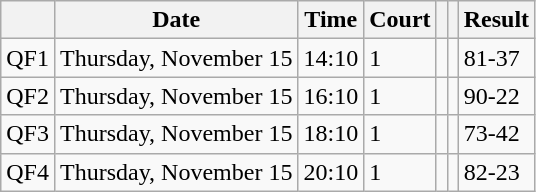<table class="wikitable">
<tr>
<th></th>
<th>Date</th>
<th>Time</th>
<th>Court</th>
<th></th>
<th></th>
<th>Result</th>
</tr>
<tr>
<td>QF1</td>
<td>Thursday, November 15</td>
<td>14:10</td>
<td>1</td>
<td></td>
<td></td>
<td>81-37</td>
</tr>
<tr>
<td>QF2</td>
<td>Thursday, November 15</td>
<td>16:10</td>
<td>1</td>
<td></td>
<td></td>
<td>90-22</td>
</tr>
<tr>
<td>QF3</td>
<td>Thursday, November 15</td>
<td>18:10</td>
<td>1</td>
<td></td>
<td></td>
<td>73-42</td>
</tr>
<tr>
<td>QF4</td>
<td>Thursday, November 15</td>
<td>20:10</td>
<td>1</td>
<td></td>
<td></td>
<td>82-23</td>
</tr>
</table>
